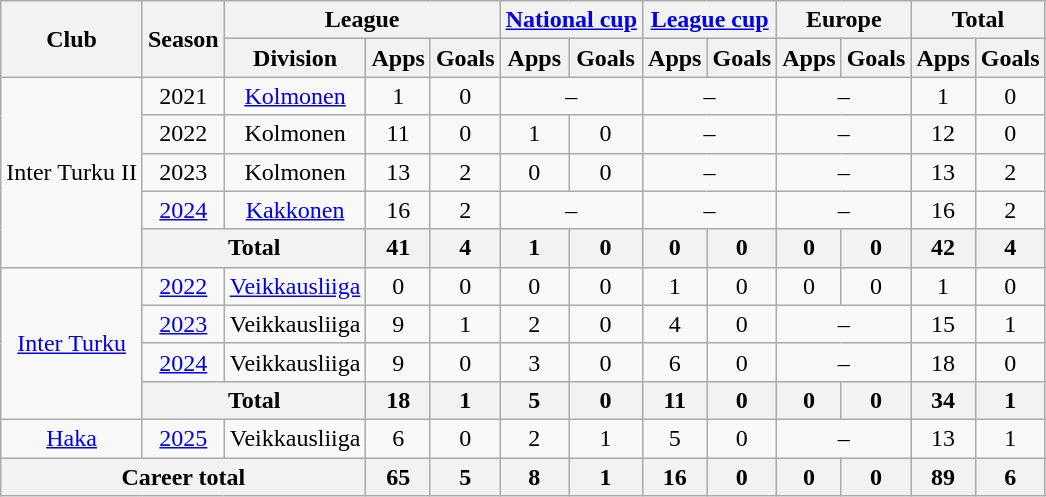<table class="wikitable" style="text-align:center">
<tr>
<th rowspan="2">Club</th>
<th rowspan="2">Season</th>
<th colspan="3">League</th>
<th colspan="2"><a href='#'>National cup</a></th>
<th colspan="2"><a href='#'>League cup</a></th>
<th colspan="2">Europe</th>
<th colspan="2">Total</th>
</tr>
<tr>
<th>Division</th>
<th>Apps</th>
<th>Goals</th>
<th>Apps</th>
<th>Goals</th>
<th>Apps</th>
<th>Goals</th>
<th>Apps</th>
<th>Goals</th>
<th>Apps</th>
<th>Goals</th>
</tr>
<tr>
<td rowspan=5>Inter Turku II</td>
<td>2021</td>
<td><a href='#'>Kolmonen</a></td>
<td>1</td>
<td>0</td>
<td colspan=2>–</td>
<td colspan=2>–</td>
<td colspan=2>–</td>
<td>1</td>
<td>0</td>
</tr>
<tr>
<td>2022</td>
<td>Kolmonen</td>
<td>11</td>
<td>0</td>
<td>1</td>
<td>0</td>
<td colspan=2>–</td>
<td colspan=2>–</td>
<td>12</td>
<td>0</td>
</tr>
<tr>
<td>2023</td>
<td>Kolmonen</td>
<td>13</td>
<td>2</td>
<td>0</td>
<td>0</td>
<td colspan=2>–</td>
<td colspan=2>–</td>
<td>13</td>
<td>2</td>
</tr>
<tr>
<td><a href='#'>2024</a></td>
<td><a href='#'>Kakkonen</a></td>
<td>16</td>
<td>2</td>
<td colspan=2>–</td>
<td colspan=2>–</td>
<td colspan=2>–</td>
<td>16</td>
<td>2</td>
</tr>
<tr>
<th colspan="2">Total</th>
<th>41</th>
<th>4</th>
<th>1</th>
<th>0</th>
<th>0</th>
<th>0</th>
<th>0</th>
<th>0</th>
<th>42</th>
<th>4</th>
</tr>
<tr>
<td rowspan=4><a href='#'>Inter Turku</a></td>
<td><a href='#'>2022</a></td>
<td><a href='#'>Veikkausliiga</a></td>
<td>0</td>
<td>0</td>
<td>0</td>
<td>0</td>
<td>1</td>
<td>0</td>
<td>0</td>
<td>0</td>
<td>1</td>
<td>0</td>
</tr>
<tr>
<td><a href='#'>2023</a></td>
<td>Veikkausliiga</td>
<td>9</td>
<td>1</td>
<td>2</td>
<td>0</td>
<td>4</td>
<td>0</td>
<td colspan=2>–</td>
<td>15</td>
<td>1</td>
</tr>
<tr>
<td><a href='#'>2024</a></td>
<td>Veikkausliiga</td>
<td>9</td>
<td>0</td>
<td>3</td>
<td>0</td>
<td>6</td>
<td>0</td>
<td colspan=2>–</td>
<td>18</td>
<td>0</td>
</tr>
<tr>
<th colspan="2">Total</th>
<th>18</th>
<th>1</th>
<th>5</th>
<th>0</th>
<th>11</th>
<th>0</th>
<th>0</th>
<th>0</th>
<th>34</th>
<th>1</th>
</tr>
<tr>
<td><a href='#'>Haka</a></td>
<td><a href='#'>2025</a></td>
<td>Veikkausliiga</td>
<td>6</td>
<td>0</td>
<td>2</td>
<td>1</td>
<td>5</td>
<td>0</td>
<td colspan=2>–</td>
<td>13</td>
<td>1</td>
</tr>
<tr>
<th colspan="3">Career total</th>
<th>65</th>
<th>5</th>
<th>8</th>
<th>1</th>
<th>16</th>
<th>0</th>
<th>0</th>
<th>0</th>
<th>89</th>
<th>6</th>
</tr>
</table>
